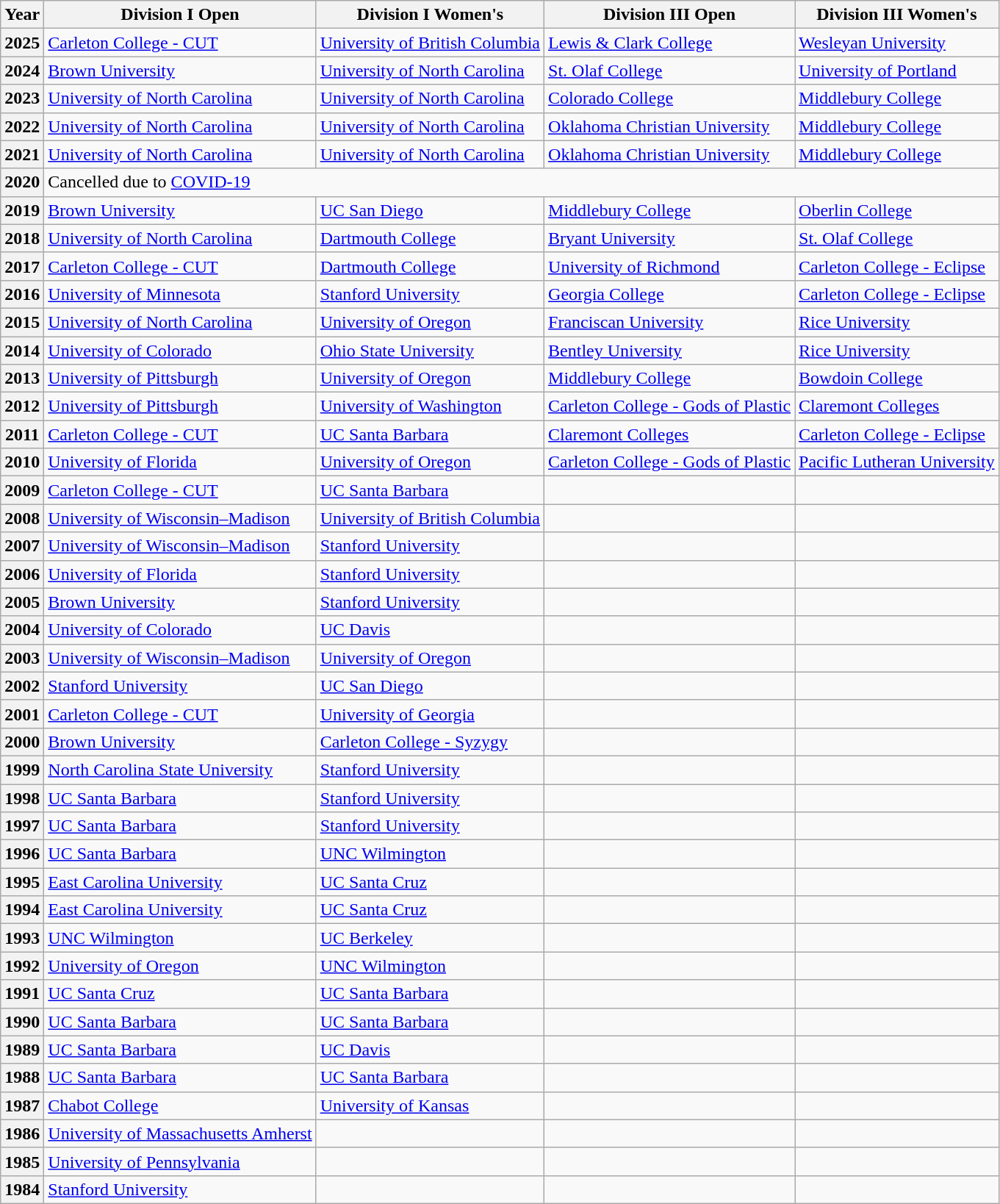<table class="wikitable">
<tr>
<th>Year</th>
<th>Division I Open</th>
<th>Division I Women's</th>
<th>Division III Open</th>
<th>Division III Women's</th>
</tr>
<tr>
<th>2025</th>
<td><a href='#'>Carleton College - CUT</a></td>
<td><a href='#'>University of British Columbia</a></td>
<td><a href='#'>Lewis & Clark College</a></td>
<td><a href='#'>Wesleyan University</a></td>
</tr>
<tr>
<th>2024</th>
<td><a href='#'>Brown University</a></td>
<td><a href='#'>University of North Carolina</a></td>
<td><a href='#'>St. Olaf College</a></td>
<td><a href='#'>University of Portland</a></td>
</tr>
<tr>
<th>2023</th>
<td><a href='#'>University of North Carolina</a></td>
<td><a href='#'>University of North Carolina</a></td>
<td><a href='#'>Colorado College</a></td>
<td><a href='#'>Middlebury College</a></td>
</tr>
<tr>
<th>2022</th>
<td><a href='#'>University of North Carolina</a></td>
<td><a href='#'>University of North Carolina</a></td>
<td><a href='#'>Oklahoma Christian University</a></td>
<td><a href='#'>Middlebury College</a></td>
</tr>
<tr>
<th>2021</th>
<td><a href='#'>University of North Carolina</a></td>
<td><a href='#'>University of North Carolina</a></td>
<td><a href='#'>Oklahoma Christian University</a></td>
<td><a href='#'>Middlebury College</a></td>
</tr>
<tr>
<th>2020</th>
<td colspan="4">Cancelled due to <a href='#'>COVID-19</a></td>
</tr>
<tr>
<th>2019</th>
<td><a href='#'>Brown University</a></td>
<td><a href='#'>UC San Diego</a></td>
<td><a href='#'>Middlebury College</a></td>
<td><a href='#'>Oberlin College</a></td>
</tr>
<tr>
<th>2018</th>
<td><a href='#'>University of North Carolina</a></td>
<td><a href='#'>Dartmouth College</a></td>
<td><a href='#'>Bryant University</a></td>
<td><a href='#'>St. Olaf College</a></td>
</tr>
<tr>
<th>2017</th>
<td><a href='#'>Carleton College - CUT</a></td>
<td><a href='#'>Dartmouth College</a></td>
<td><a href='#'>University of Richmond</a></td>
<td><a href='#'>Carleton College - Eclipse</a></td>
</tr>
<tr>
<th>2016</th>
<td><a href='#'>University of Minnesota</a></td>
<td><a href='#'>Stanford University</a></td>
<td><a href='#'>Georgia College</a></td>
<td><a href='#'>Carleton College - Eclipse</a></td>
</tr>
<tr>
<th>2015</th>
<td><a href='#'>University of North Carolina</a></td>
<td><a href='#'>University of Oregon</a></td>
<td><a href='#'>Franciscan University</a></td>
<td><a href='#'>Rice University</a></td>
</tr>
<tr>
<th>2014</th>
<td><a href='#'>University of Colorado</a></td>
<td><a href='#'>Ohio State University</a></td>
<td><a href='#'>Bentley University</a></td>
<td><a href='#'>Rice University</a></td>
</tr>
<tr>
<th>2013</th>
<td><a href='#'>University of Pittsburgh</a></td>
<td><a href='#'>University of Oregon</a></td>
<td><a href='#'>Middlebury College</a></td>
<td><a href='#'>Bowdoin College</a></td>
</tr>
<tr>
<th>2012</th>
<td><a href='#'>University of Pittsburgh</a></td>
<td><a href='#'>University of Washington</a></td>
<td><a href='#'>Carleton College - Gods of Plastic</a></td>
<td><a href='#'>Claremont Colleges</a></td>
</tr>
<tr>
<th>2011</th>
<td><a href='#'>Carleton College - CUT</a></td>
<td><a href='#'>UC Santa Barbara</a></td>
<td><a href='#'>Claremont Colleges</a></td>
<td><a href='#'>Carleton College - Eclipse</a></td>
</tr>
<tr>
<th>2010</th>
<td><a href='#'>University of Florida</a></td>
<td><a href='#'>University of Oregon</a></td>
<td><a href='#'>Carleton College - Gods of Plastic</a></td>
<td><a href='#'>Pacific Lutheran University</a></td>
</tr>
<tr>
<th>2009</th>
<td><a href='#'>Carleton College - CUT</a></td>
<td><a href='#'>UC Santa Barbara</a></td>
<td></td>
<td></td>
</tr>
<tr>
<th>2008</th>
<td><a href='#'>University of Wisconsin–Madison</a></td>
<td><a href='#'>University of British Columbia</a></td>
<td></td>
<td></td>
</tr>
<tr>
<th>2007</th>
<td><a href='#'>University of Wisconsin–Madison</a></td>
<td><a href='#'>Stanford University</a></td>
<td></td>
<td></td>
</tr>
<tr>
<th>2006</th>
<td><a href='#'>University of Florida</a></td>
<td><a href='#'>Stanford University</a></td>
<td></td>
<td></td>
</tr>
<tr>
<th>2005</th>
<td><a href='#'>Brown University</a></td>
<td><a href='#'>Stanford University</a></td>
<td></td>
<td></td>
</tr>
<tr>
<th>2004</th>
<td><a href='#'>University of Colorado</a></td>
<td><a href='#'>UC Davis</a></td>
<td></td>
<td></td>
</tr>
<tr>
<th>2003</th>
<td><a href='#'>University of Wisconsin–Madison</a></td>
<td><a href='#'>University of Oregon</a></td>
<td></td>
<td></td>
</tr>
<tr>
<th>2002</th>
<td><a href='#'>Stanford University</a></td>
<td><a href='#'>UC San Diego</a></td>
<td></td>
<td></td>
</tr>
<tr>
<th>2001</th>
<td><a href='#'>Carleton College - CUT</a></td>
<td><a href='#'>University of Georgia</a></td>
<td></td>
<td></td>
</tr>
<tr>
<th>2000</th>
<td><a href='#'>Brown University</a></td>
<td><a href='#'>Carleton College - Syzygy</a></td>
<td></td>
<td></td>
</tr>
<tr>
<th>1999</th>
<td><a href='#'>North Carolina State University</a></td>
<td><a href='#'>Stanford University</a></td>
<td></td>
<td></td>
</tr>
<tr>
<th>1998</th>
<td><a href='#'>UC Santa Barbara</a></td>
<td><a href='#'>Stanford University</a></td>
<td></td>
<td></td>
</tr>
<tr>
<th>1997</th>
<td><a href='#'>UC Santa Barbara</a></td>
<td><a href='#'>Stanford University</a></td>
<td></td>
<td></td>
</tr>
<tr>
<th>1996</th>
<td><a href='#'>UC Santa Barbara</a></td>
<td><a href='#'>UNC Wilmington</a></td>
<td></td>
<td></td>
</tr>
<tr>
<th>1995</th>
<td><a href='#'>East Carolina University</a></td>
<td><a href='#'>UC Santa Cruz</a></td>
<td></td>
<td></td>
</tr>
<tr>
<th>1994</th>
<td><a href='#'>East Carolina University</a></td>
<td><a href='#'>UC Santa Cruz</a></td>
<td></td>
<td></td>
</tr>
<tr>
<th>1993</th>
<td><a href='#'>UNC Wilmington</a></td>
<td><a href='#'>UC Berkeley</a></td>
<td></td>
<td></td>
</tr>
<tr>
<th>1992</th>
<td><a href='#'>University of Oregon</a></td>
<td><a href='#'>UNC Wilmington</a></td>
<td></td>
<td></td>
</tr>
<tr>
<th>1991</th>
<td><a href='#'>UC Santa Cruz</a></td>
<td><a href='#'>UC Santa Barbara</a></td>
<td></td>
<td></td>
</tr>
<tr>
<th>1990</th>
<td><a href='#'>UC Santa Barbara</a></td>
<td><a href='#'>UC Santa Barbara</a></td>
<td></td>
<td></td>
</tr>
<tr>
<th>1989</th>
<td><a href='#'>UC Santa Barbara</a></td>
<td><a href='#'>UC Davis</a></td>
<td></td>
<td></td>
</tr>
<tr>
<th>1988</th>
<td><a href='#'>UC Santa Barbara</a></td>
<td><a href='#'>UC Santa Barbara</a></td>
<td></td>
<td></td>
</tr>
<tr>
<th>1987</th>
<td><a href='#'>Chabot College</a></td>
<td><a href='#'>University of Kansas</a></td>
<td></td>
<td></td>
</tr>
<tr>
<th>1986</th>
<td><a href='#'>University of Massachusetts Amherst</a></td>
<td></td>
<td></td>
<td></td>
</tr>
<tr>
<th>1985</th>
<td><a href='#'>University of Pennsylvania</a></td>
<td></td>
<td></td>
<td></td>
</tr>
<tr>
<th>1984</th>
<td><a href='#'>Stanford University</a></td>
<td></td>
<td></td>
<td></td>
</tr>
</table>
